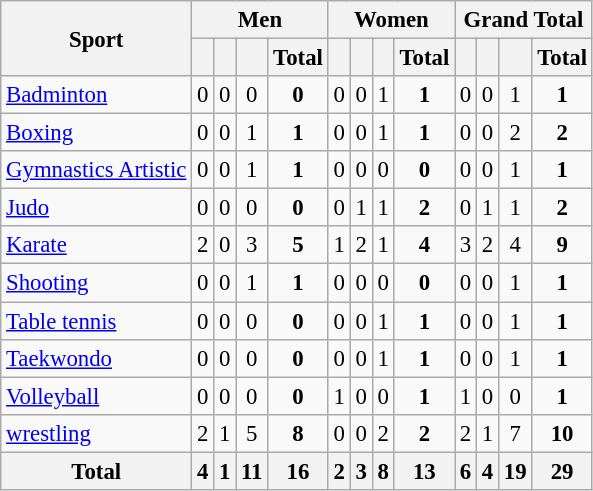<table class="wikitable" style="font-size: 95%">
<tr>
<th rowspan=2>Sport</th>
<th colspan=4>Men</th>
<th colspan=4>Women</th>
<th colspan=4>Grand Total</th>
</tr>
<tr>
<th></th>
<th></th>
<th></th>
<th>Total</th>
<th></th>
<th></th>
<th></th>
<th>Total</th>
<th></th>
<th></th>
<th></th>
<th>Total</th>
</tr>
<tr align=center>
<td align=left><a href='#'>Badminton</a></td>
<td>0</td>
<td>0</td>
<td>0</td>
<td><strong>0</strong></td>
<td>0</td>
<td>0</td>
<td>1</td>
<td><strong>1</strong></td>
<td>0</td>
<td>0</td>
<td>1</td>
<td><strong>1</strong></td>
</tr>
<tr align=center>
<td align=left><a href='#'>Boxing</a></td>
<td>0</td>
<td>0</td>
<td>1</td>
<td><strong>1</strong></td>
<td>0</td>
<td>0</td>
<td>1</td>
<td><strong>1</strong></td>
<td>0</td>
<td>0</td>
<td>2</td>
<td><strong>2</strong></td>
</tr>
<tr align=center>
<td align=left><a href='#'>Gymnastics Artistic</a></td>
<td>0</td>
<td>0</td>
<td>1</td>
<td><strong>1</strong></td>
<td>0</td>
<td>0</td>
<td>0</td>
<td><strong>0</strong></td>
<td>0</td>
<td>0</td>
<td>1</td>
<td><strong>1</strong></td>
</tr>
<tr align=center>
<td align=left><a href='#'>Judo</a></td>
<td>0</td>
<td>0</td>
<td>0</td>
<td><strong>0</strong></td>
<td>0</td>
<td>1</td>
<td>1</td>
<td><strong>2</strong></td>
<td>0</td>
<td>1</td>
<td>1</td>
<td><strong>2</strong></td>
</tr>
<tr align=center>
<td align=left><a href='#'>Karate</a></td>
<td>2</td>
<td>0</td>
<td>3</td>
<td><strong>5</strong></td>
<td>1</td>
<td>2</td>
<td>1</td>
<td><strong>4</strong></td>
<td>3</td>
<td>2</td>
<td>4</td>
<td><strong>9</strong></td>
</tr>
<tr align=center>
<td align=left><a href='#'>Shooting</a></td>
<td>0</td>
<td>0</td>
<td>1</td>
<td><strong>1</strong></td>
<td>0</td>
<td>0</td>
<td>0</td>
<td><strong>0</strong></td>
<td>0</td>
<td>0</td>
<td>1</td>
<td><strong>1</strong></td>
</tr>
<tr align=center>
<td align=left><a href='#'>Table tennis</a></td>
<td>0</td>
<td>0</td>
<td>0</td>
<td><strong>0</strong></td>
<td>0</td>
<td>0</td>
<td>1</td>
<td><strong>1</strong></td>
<td>0</td>
<td>0</td>
<td>1</td>
<td><strong>1</strong></td>
</tr>
<tr align=center>
<td align=left><a href='#'>Taekwondo</a></td>
<td>0</td>
<td>0</td>
<td>0</td>
<td><strong>0</strong></td>
<td>0</td>
<td>0</td>
<td>1</td>
<td><strong>1</strong></td>
<td>0</td>
<td>0</td>
<td>1</td>
<td><strong>1</strong></td>
</tr>
<tr align=center>
<td align=left><a href='#'>Volleyball</a></td>
<td>0</td>
<td>0</td>
<td>0</td>
<td><strong>0</strong></td>
<td>1</td>
<td>0</td>
<td>0</td>
<td><strong>1</strong></td>
<td>1</td>
<td>0</td>
<td>0</td>
<td><strong>1</strong></td>
</tr>
<tr align=center>
<td align=left><a href='#'>wrestling</a></td>
<td>2</td>
<td>1</td>
<td>5</td>
<td><strong>8</strong></td>
<td>0</td>
<td>0</td>
<td>2</td>
<td><strong>2</strong></td>
<td>2</td>
<td>1</td>
<td>7</td>
<td><strong>10</strong></td>
</tr>
<tr align=center>
<th>Total</th>
<th>4</th>
<th>1</th>
<th>11</th>
<th>16</th>
<th>2</th>
<th>3</th>
<th>8</th>
<th>13</th>
<th>6</th>
<th>4</th>
<th>19</th>
<th>29</th>
</tr>
</table>
